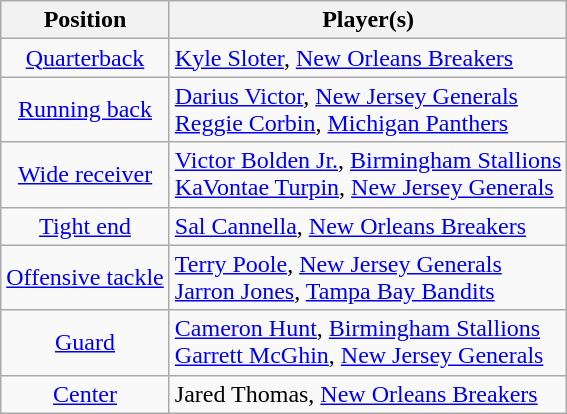<table class="wikitable">
<tr>
<th>Position</th>
<th>Player(s)</th>
</tr>
<tr>
<td style="text-align:center"><a href='#'>Quarterback</a></td>
<td> <a href='#'>Kyle Sloter</a>, <a href='#'>New Orleans Breakers</a></td>
</tr>
<tr>
<td style="text-align:center"><a href='#'>Running back</a></td>
<td> <a href='#'>Darius Victor</a>, <a href='#'>New Jersey Generals</a><br> <a href='#'>Reggie Corbin</a>, <a href='#'>Michigan Panthers</a></td>
</tr>
<tr>
<td style="text-align:center"><a href='#'>Wide receiver</a></td>
<td> <a href='#'>Victor Bolden Jr.</a>, <a href='#'>Birmingham Stallions</a><br> <a href='#'>KaVontae Turpin</a>, <a href='#'>New Jersey Generals</a></td>
</tr>
<tr>
<td style="text-align:center"><a href='#'>Tight end</a></td>
<td> <a href='#'>Sal Cannella</a>, <a href='#'>New Orleans Breakers</a></td>
</tr>
<tr>
<td style="text-align:center"><a href='#'>Offensive tackle</a></td>
<td> <a href='#'>Terry Poole</a>, <a href='#'>New Jersey Generals</a><br> <a href='#'>Jarron Jones</a>, <a href='#'>Tampa Bay Bandits</a></td>
</tr>
<tr>
<td style="text-align:center"><a href='#'>Guard</a></td>
<td> <a href='#'>Cameron Hunt</a>, <a href='#'>Birmingham Stallions</a><br> <a href='#'>Garrett McGhin</a>, <a href='#'>New Jersey Generals</a></td>
</tr>
<tr>
<td style="text-align:center"><a href='#'>Center</a></td>
<td> Jared Thomas, <a href='#'>New Orleans Breakers</a></td>
</tr>
</table>
